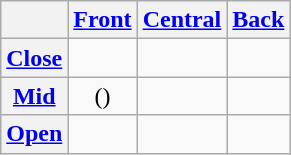<table class="wikitable" style="text-align:center;">
<tr>
<th></th>
<th><a href='#'>Front</a></th>
<th><a href='#'>Central</a></th>
<th><a href='#'>Back</a></th>
</tr>
<tr>
<th><a href='#'>Close</a></th>
<td></td>
<td></td>
<td></td>
</tr>
<tr>
<th><a href='#'>Mid</a></th>
<td>()</td>
<td></td>
<td></td>
</tr>
<tr>
<th><a href='#'>Open</a></th>
<td></td>
<td></td>
<td></td>
</tr>
</table>
